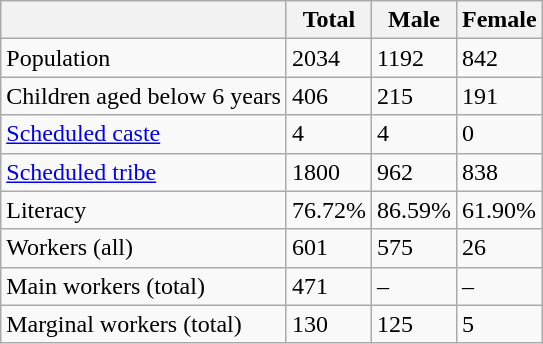<table class="wikitable sortable">
<tr>
<th></th>
<th>Total</th>
<th>Male</th>
<th>Female</th>
</tr>
<tr>
<td>Population</td>
<td>2034</td>
<td>1192</td>
<td>842</td>
</tr>
<tr>
<td>Children aged below 6 years</td>
<td>406</td>
<td>215</td>
<td>191</td>
</tr>
<tr>
<td><a href='#'>Scheduled caste</a></td>
<td>4</td>
<td>4</td>
<td>0</td>
</tr>
<tr>
<td><a href='#'>Scheduled tribe</a></td>
<td>1800</td>
<td>962</td>
<td>838</td>
</tr>
<tr>
<td>Literacy</td>
<td>76.72%</td>
<td>86.59%</td>
<td>61.90%</td>
</tr>
<tr>
<td>Workers (all)</td>
<td>601</td>
<td>575</td>
<td>26</td>
</tr>
<tr>
<td>Main workers (total)</td>
<td>471</td>
<td>–</td>
<td>–</td>
</tr>
<tr>
<td>Marginal workers (total)</td>
<td>130</td>
<td>125</td>
<td>5</td>
</tr>
</table>
